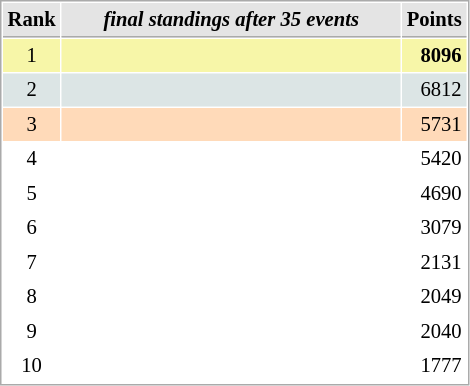<table cellspacing="1" cellpadding="3" style="border:1px solid #AAAAAA; font-size:86%;">
<tr bgcolor="#E4E4E4">
<th style="border-bottom:1px solid #AAAAAA" width=10>Rank</th>
<th style="border-bottom:1px solid #AAAAAA" width=220><em>final standings after 35 events</em></th>
<th style="border-bottom:1px solid #AAAAAA" width=20 align=right>Points</th>
</tr>
<tr style="background:#f7f6a8;">
<td align=center>1</td>
<td><strong></strong></td>
<td align=right><strong>8096</strong></td>
</tr>
<tr style="background:#dce5e5;">
<td align=center>2</td>
<td></td>
<td align=right>6812</td>
</tr>
<tr style="background:#ffdab9;">
<td align=center>3</td>
<td></td>
<td align=right>5731</td>
</tr>
<tr>
<td align=center>4</td>
<td></td>
<td align=right>5420</td>
</tr>
<tr>
<td align=center>5</td>
<td></td>
<td align=right>4690</td>
</tr>
<tr>
<td align=center>6</td>
<td>  </td>
<td align=right>3079</td>
</tr>
<tr>
<td align=center>7</td>
<td></td>
<td align=right>2131</td>
</tr>
<tr>
<td align=center>8</td>
<td></td>
<td align=right>2049</td>
</tr>
<tr>
<td align=center>9</td>
<td></td>
<td align=right>2040</td>
</tr>
<tr>
<td align=center>10</td>
<td></td>
<td align=right>1777</td>
</tr>
</table>
